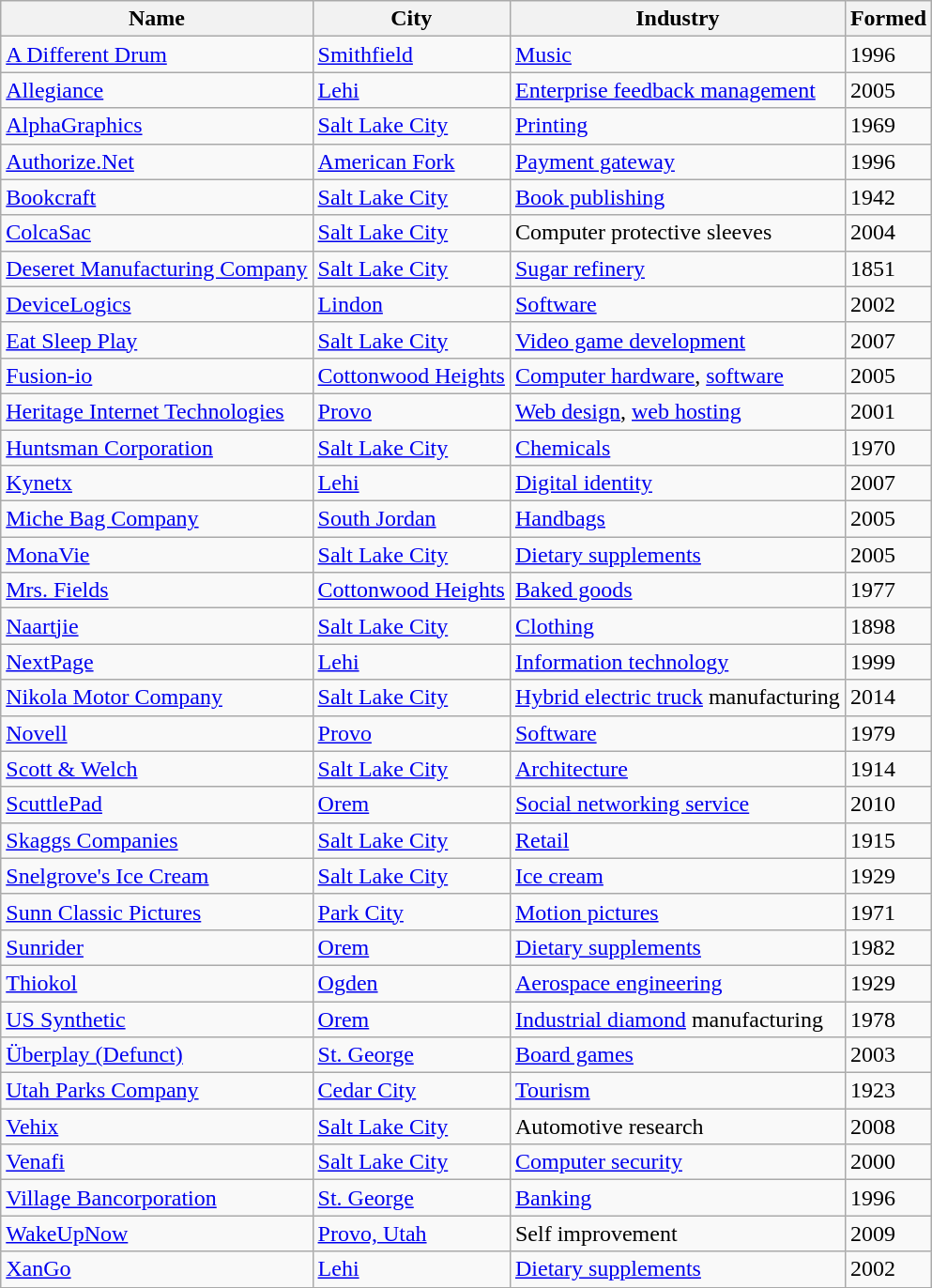<table class="wikitable sortable">
<tr>
<th>Name</th>
<th>City</th>
<th>Industry</th>
<th>Formed</th>
</tr>
<tr>
<td><a href='#'>A Different Drum</a></td>
<td><a href='#'>Smithfield</a></td>
<td><a href='#'>Music</a></td>
<td>1996</td>
</tr>
<tr>
<td><a href='#'>Allegiance</a></td>
<td><a href='#'>Lehi</a></td>
<td><a href='#'>Enterprise feedback management</a></td>
<td>2005</td>
</tr>
<tr>
<td><a href='#'>AlphaGraphics</a></td>
<td><a href='#'>Salt Lake City</a></td>
<td><a href='#'>Printing</a></td>
<td>1969</td>
</tr>
<tr>
<td><a href='#'>Authorize.Net</a></td>
<td><a href='#'>American Fork</a></td>
<td><a href='#'>Payment gateway</a></td>
<td>1996</td>
</tr>
<tr>
<td><a href='#'>Bookcraft</a></td>
<td><a href='#'>Salt Lake City</a></td>
<td><a href='#'>Book publishing</a></td>
<td>1942</td>
</tr>
<tr>
<td><a href='#'>ColcaSac</a></td>
<td><a href='#'>Salt Lake City</a></td>
<td>Computer protective sleeves</td>
<td>2004</td>
</tr>
<tr>
<td><a href='#'>Deseret Manufacturing Company</a></td>
<td><a href='#'>Salt Lake City</a></td>
<td><a href='#'>Sugar refinery</a></td>
<td>1851</td>
</tr>
<tr>
<td><a href='#'>DeviceLogics</a></td>
<td><a href='#'>Lindon</a></td>
<td><a href='#'>Software</a></td>
<td>2002</td>
</tr>
<tr>
<td><a href='#'>Eat Sleep Play</a></td>
<td><a href='#'>Salt Lake City</a></td>
<td><a href='#'>Video game development</a></td>
<td>2007</td>
</tr>
<tr>
<td><a href='#'>Fusion-io</a></td>
<td><a href='#'>Cottonwood Heights</a></td>
<td><a href='#'>Computer hardware</a>, <a href='#'>software</a></td>
<td>2005</td>
</tr>
<tr>
<td><a href='#'>Heritage Internet Technologies</a></td>
<td><a href='#'>Provo</a></td>
<td><a href='#'>Web design</a>, <a href='#'>web hosting</a></td>
<td>2001</td>
</tr>
<tr>
<td><a href='#'>Huntsman Corporation</a></td>
<td><a href='#'>Salt Lake City</a></td>
<td><a href='#'>Chemicals</a></td>
<td>1970</td>
</tr>
<tr>
<td><a href='#'>Kynetx</a></td>
<td><a href='#'>Lehi</a></td>
<td><a href='#'>Digital identity</a></td>
<td>2007</td>
</tr>
<tr>
<td><a href='#'>Miche Bag Company</a></td>
<td><a href='#'>South Jordan</a></td>
<td><a href='#'>Handbags</a></td>
<td>2005</td>
</tr>
<tr>
<td><a href='#'>MonaVie</a></td>
<td><a href='#'>Salt Lake City</a></td>
<td><a href='#'>Dietary supplements</a></td>
<td>2005</td>
</tr>
<tr>
<td><a href='#'>Mrs. Fields</a></td>
<td><a href='#'>Cottonwood Heights</a></td>
<td><a href='#'>Baked goods</a></td>
<td>1977</td>
</tr>
<tr>
<td><a href='#'>Naartjie</a></td>
<td><a href='#'>Salt Lake City</a></td>
<td><a href='#'>Clothing</a></td>
<td>1898</td>
</tr>
<tr>
<td><a href='#'>NextPage</a></td>
<td><a href='#'>Lehi</a></td>
<td><a href='#'>Information technology</a></td>
<td>1999</td>
</tr>
<tr>
<td><a href='#'>Nikola Motor Company</a></td>
<td><a href='#'>Salt Lake City</a></td>
<td><a href='#'>Hybrid electric truck</a> manufacturing</td>
<td>2014</td>
</tr>
<tr>
<td><a href='#'>Novell</a></td>
<td><a href='#'>Provo</a></td>
<td><a href='#'>Software</a></td>
<td>1979</td>
</tr>
<tr>
<td><a href='#'>Scott & Welch</a></td>
<td><a href='#'>Salt Lake City</a></td>
<td><a href='#'>Architecture</a></td>
<td>1914</td>
</tr>
<tr>
<td><a href='#'>ScuttlePad</a></td>
<td><a href='#'>Orem</a></td>
<td><a href='#'>Social networking service</a></td>
<td>2010</td>
</tr>
<tr>
<td><a href='#'>Skaggs Companies</a></td>
<td><a href='#'>Salt Lake City</a></td>
<td><a href='#'>Retail</a></td>
<td>1915</td>
</tr>
<tr>
<td><a href='#'>Snelgrove's Ice Cream</a></td>
<td><a href='#'>Salt Lake City</a></td>
<td><a href='#'>Ice cream</a></td>
<td>1929</td>
</tr>
<tr>
<td><a href='#'>Sunn Classic Pictures</a></td>
<td><a href='#'>Park City</a></td>
<td><a href='#'>Motion pictures</a></td>
<td>1971</td>
</tr>
<tr>
<td><a href='#'>Sunrider</a></td>
<td><a href='#'>Orem</a></td>
<td><a href='#'>Dietary supplements</a></td>
<td>1982</td>
</tr>
<tr>
<td><a href='#'>Thiokol</a></td>
<td><a href='#'>Ogden</a></td>
<td><a href='#'>Aerospace engineering</a></td>
<td>1929</td>
</tr>
<tr>
<td><a href='#'>US Synthetic</a></td>
<td><a href='#'>Orem</a></td>
<td><a href='#'>Industrial diamond</a> manufacturing</td>
<td>1978</td>
</tr>
<tr>
<td><a href='#'>Überplay (Defunct)</a></td>
<td><a href='#'>St. George</a></td>
<td><a href='#'>Board games</a></td>
<td>2003</td>
</tr>
<tr>
<td><a href='#'>Utah Parks Company</a></td>
<td><a href='#'>Cedar City</a></td>
<td><a href='#'>Tourism</a></td>
<td>1923</td>
</tr>
<tr>
<td><a href='#'>Vehix</a></td>
<td><a href='#'>Salt Lake City</a></td>
<td>Automotive research</td>
<td>2008</td>
</tr>
<tr>
<td><a href='#'>Venafi</a></td>
<td><a href='#'>Salt Lake City</a></td>
<td><a href='#'>Computer security</a></td>
<td>2000</td>
</tr>
<tr>
<td><a href='#'>Village Bancorporation</a></td>
<td><a href='#'>St. George</a></td>
<td><a href='#'>Banking</a></td>
<td>1996</td>
</tr>
<tr>
<td><a href='#'>WakeUpNow</a></td>
<td><a href='#'>Provo, Utah</a></td>
<td>Self improvement</td>
<td>2009</td>
</tr>
<tr>
<td><a href='#'>XanGo</a></td>
<td><a href='#'>Lehi</a></td>
<td><a href='#'>Dietary supplements</a></td>
<td>2002</td>
</tr>
<tr>
</tr>
</table>
